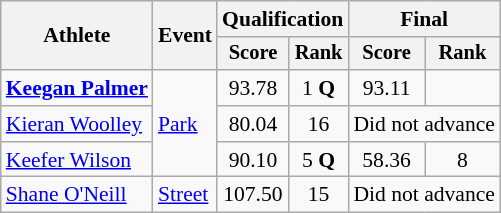<table class=wikitable style=text-align:center;font-size:90%>
<tr>
<th rowspan=2>Athlete</th>
<th rowspan=2>Event</th>
<th colspan=2>Qualification</th>
<th colspan=2>Final</th>
</tr>
<tr style=font-size:95%>
<th>Score</th>
<th>Rank</th>
<th>Score</th>
<th>Rank</th>
</tr>
<tr>
<td align=left><strong><a href='#'>Keegan Palmer</a></strong></td>
<td align=left rowspan=3><a href='#'>Park</a></td>
<td>93.78</td>
<td>1 <strong>Q</strong></td>
<td>93.11</td>
<td></td>
</tr>
<tr>
<td align=left><a href='#'>Kieran Woolley</a></td>
<td>80.04</td>
<td>16</td>
<td colspan=4>Did not advance</td>
</tr>
<tr>
<td align=left><a href='#'>Keefer Wilson</a></td>
<td>90.10</td>
<td>5 <strong>Q</strong></td>
<td>58.36</td>
<td>8</td>
</tr>
<tr>
<td align=left><a href='#'>Shane O'Neill</a></td>
<td align=left><a href='#'>Street</a></td>
<td>107.50</td>
<td>15</td>
<td colspan=2>Did not advance</td>
</tr>
</table>
